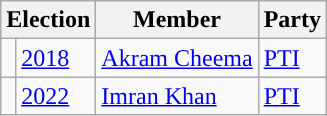<table class="wikitable">
<tr>
<th colspan="2">Election</th>
<th>Member</th>
<th>Party</th>
</tr>
<tr>
<td style="background-color: "></td>
<td><a href='#'>2018</a></td>
<td><a href='#'>Akram Cheema</a></td>
<td><a href='#'>PTI</a></td>
</tr>
<tr>
<td style="background-color: "></td>
<td><a href='#'>2022</a></td>
<td><a href='#'>Imran Khan</a></td>
<td><a href='#'>PTI</a></td>
</tr>
</table>
